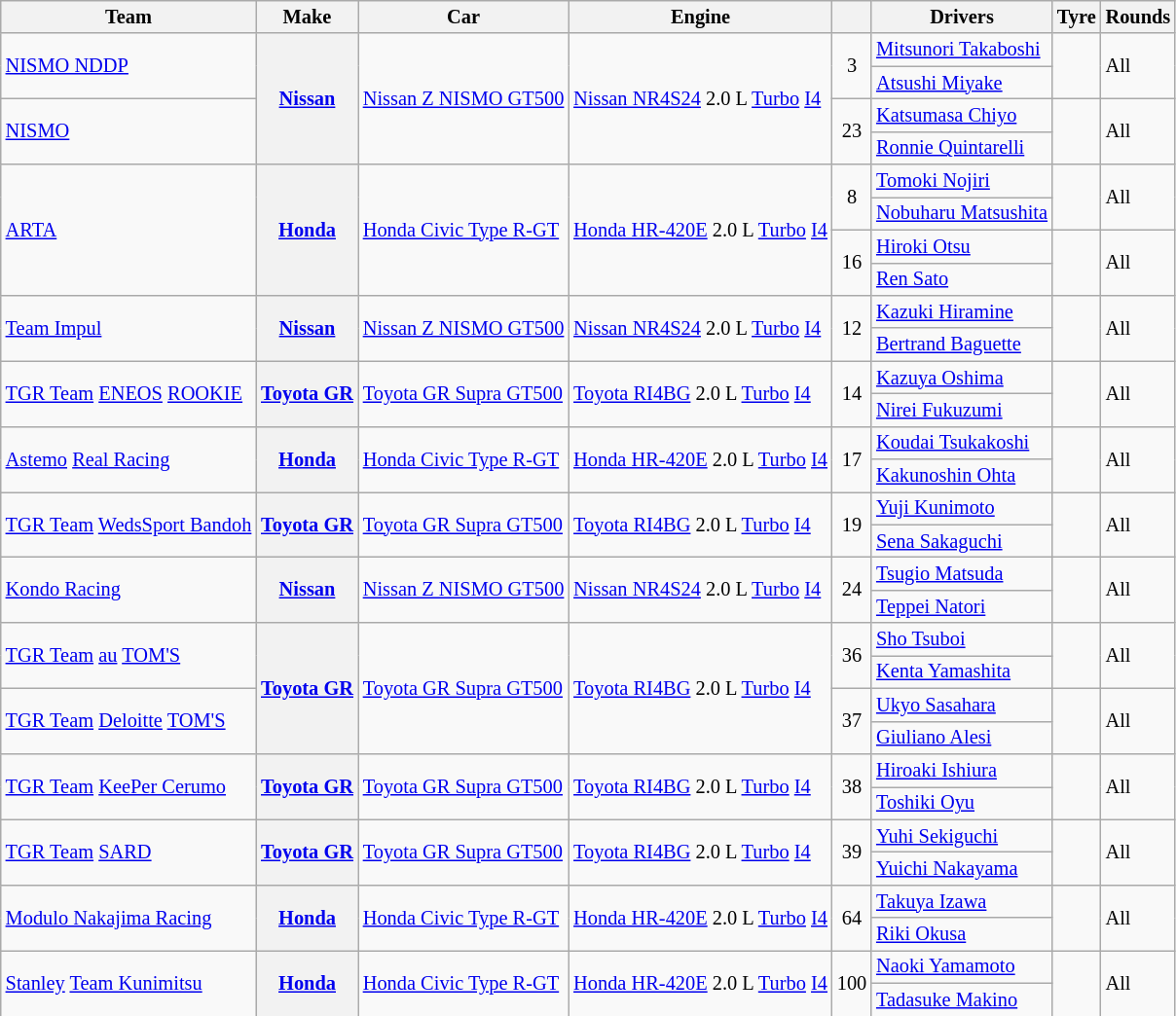<table class="wikitable" style="font-size: 85%">
<tr>
<th>Team</th>
<th>Make</th>
<th>Car</th>
<th>Engine</th>
<th></th>
<th>Drivers</th>
<th>Tyre</th>
<th>Rounds</th>
</tr>
<tr>
<td rowspan="2"><a href='#'>NISMO NDDP</a></td>
<th rowspan="4"><a href='#'>Nissan</a></th>
<td rowspan="4"><a href='#'>Nissan Z NISMO GT500</a></td>
<td rowspan="4"><a href='#'>Nissan NR4S24</a> 2.0 L <a href='#'>Turbo</a> <a href='#'>I4</a></td>
<td align="center" rowspan=2>3</td>
<td> <a href='#'>Mitsunori Takaboshi</a></td>
<td rowspan="2" align="center"></td>
<td rowspan="2">All</td>
</tr>
<tr>
<td> <a href='#'>Atsushi Miyake</a></td>
</tr>
<tr>
<td rowspan="2"><a href='#'>NISMO</a></td>
<td rowspan="2" align="center">23</td>
<td> <a href='#'>Katsumasa Chiyo</a></td>
<td rowspan="2" align="center"></td>
<td rowspan="2">All</td>
</tr>
<tr>
<td> <a href='#'>Ronnie Quintarelli</a></td>
</tr>
<tr>
<td rowspan="4"><a href='#'>ARTA</a></td>
<th rowspan="4"><a href='#'>Honda</a></th>
<td rowspan="4"><a href='#'>Honda Civic Type R-GT</a></td>
<td rowspan="4"><a href='#'>Honda HR-420E</a> 2.0 L <a href='#'>Turbo</a> <a href='#'>I4</a></td>
<td align="center" rowspan="2">8</td>
<td> <a href='#'>Tomoki Nojiri</a></td>
<td rowspan=2 align=center></td>
<td rowspan="2">All</td>
</tr>
<tr>
<td> <a href='#'>Nobuharu Matsushita</a></td>
</tr>
<tr>
<td align="center" rowspan="2">16</td>
<td> <a href='#'>Hiroki Otsu</a></td>
<td rowspan=2 align=center></td>
<td rowspan="2">All</td>
</tr>
<tr>
<td> <a href='#'>Ren Sato</a></td>
</tr>
<tr>
<td rowspan="2"><a href='#'>Team Impul</a></td>
<th rowspan="2"><a href='#'>Nissan</a></th>
<td rowspan="2"><a href='#'>Nissan Z NISMO GT500</a></td>
<td rowspan="2"><a href='#'>Nissan NR4S24</a> 2.0 L <a href='#'>Turbo</a> <a href='#'>I4</a></td>
<td align="center" rowspan="2">12</td>
<td> <a href='#'>Kazuki Hiramine</a></td>
<td rowspan="2" align="center"></td>
<td rowspan="2">All</td>
</tr>
<tr>
<td> <a href='#'>Bertrand Baguette</a></td>
</tr>
<tr>
<td rowspan="2"><a href='#'>TGR Team</a> <a href='#'>ENEOS</a> <a href='#'>ROOKIE</a></td>
<th rowspan="2"><a href='#'>Toyota GR</a></th>
<td rowspan="2"><a href='#'>Toyota GR Supra GT500</a></td>
<td rowspan="2"><a href='#'>Toyota RI4BG</a> 2.0 L <a href='#'>Turbo</a> <a href='#'>I4</a></td>
<td align="center" rowspan="2">14</td>
<td> <a href='#'>Kazuya Oshima</a></td>
<td rowspan="2" align="center"></td>
<td rowspan="2">All</td>
</tr>
<tr>
<td> <a href='#'>Nirei Fukuzumi</a></td>
</tr>
<tr>
<td rowspan="2"><a href='#'>Astemo</a> <a href='#'>Real Racing</a></td>
<th rowspan="2"><a href='#'>Honda</a></th>
<td rowspan="2"><a href='#'>Honda Civic Type R-GT</a></td>
<td rowspan="2"><a href='#'>Honda HR-420E</a> 2.0 L <a href='#'>Turbo</a> <a href='#'>I4</a></td>
<td align="center" rowspan="2">17</td>
<td> <a href='#'>Koudai Tsukakoshi</a></td>
<td rowspan=2 align=center></td>
<td rowspan="2">All</td>
</tr>
<tr>
<td> <a href='#'>Kakunoshin Ohta</a></td>
</tr>
<tr>
<td rowspan="2"><a href='#'>TGR Team</a> <a href='#'>WedsSport Bandoh</a></td>
<th rowspan="2"><a href='#'>Toyota GR</a></th>
<td rowspan="2"><a href='#'>Toyota GR Supra GT500</a></td>
<td rowspan="2"><a href='#'>Toyota RI4BG</a> 2.0 L <a href='#'>Turbo</a> <a href='#'>I4</a></td>
<td align="center" rowspan="2">19</td>
<td> <a href='#'>Yuji Kunimoto</a></td>
<td rowspan="2" align="center"></td>
<td rowspan="2">All</td>
</tr>
<tr>
<td> <a href='#'>Sena Sakaguchi</a></td>
</tr>
<tr>
<td rowspan="2"><a href='#'>Kondo Racing</a></td>
<th rowspan="2"><a href='#'>Nissan</a></th>
<td rowspan="2"><a href='#'>Nissan Z NISMO GT500</a></td>
<td rowspan="2"><a href='#'>Nissan NR4S24</a> 2.0 L <a href='#'>Turbo</a> <a href='#'>I4</a></td>
<td align="center" rowspan="2">24</td>
<td> <a href='#'>Tsugio Matsuda</a></td>
<td rowspan="2" align="center"></td>
<td rowspan="2">All</td>
</tr>
<tr>
<td> <a href='#'>Teppei Natori</a></td>
</tr>
<tr>
<td rowspan="2"><a href='#'>TGR Team</a> <a href='#'>au</a> <a href='#'>TOM'S</a></td>
<th rowspan="4"><a href='#'>Toyota GR</a></th>
<td rowspan="4"><a href='#'>Toyota GR Supra GT500</a></td>
<td rowspan="4"><a href='#'>Toyota RI4BG</a> 2.0 L <a href='#'>Turbo</a> <a href='#'>I4</a></td>
<td align="center" rowspan="2">36</td>
<td> <a href='#'>Sho Tsuboi</a></td>
<td rowspan="2" align="center"></td>
<td rowspan="2">All</td>
</tr>
<tr>
<td> <a href='#'>Kenta Yamashita</a></td>
</tr>
<tr>
<td rowspan="2"><a href='#'>TGR Team</a> <a href='#'>Deloitte</a> <a href='#'>TOM'S</a></td>
<td align="center" rowspan="2">37</td>
<td> <a href='#'>Ukyo Sasahara</a></td>
<td rowspan="2" align="center"></td>
<td rowspan="2">All</td>
</tr>
<tr>
<td> <a href='#'>Giuliano Alesi</a></td>
</tr>
<tr>
<td rowspan="2"><a href='#'>TGR Team</a> <a href='#'>KeePer Cerumo</a></td>
<th rowspan="2"><a href='#'>Toyota GR</a></th>
<td rowspan="2"><a href='#'>Toyota GR Supra GT500</a></td>
<td rowspan="2"><a href='#'>Toyota RI4BG</a> 2.0 L <a href='#'>Turbo</a> <a href='#'>I4</a></td>
<td align="center" rowspan="2">38</td>
<td> <a href='#'>Hiroaki Ishiura</a></td>
<td rowspan="2" align="center"></td>
<td rowspan="2">All</td>
</tr>
<tr>
<td> <a href='#'>Toshiki Oyu</a></td>
</tr>
<tr>
<td rowspan="2"><a href='#'>TGR Team</a> <a href='#'>SARD</a></td>
<th rowspan="2"><a href='#'>Toyota GR</a></th>
<td rowspan="2"><a href='#'>Toyota GR Supra GT500</a></td>
<td rowspan="2"><a href='#'>Toyota RI4BG</a> 2.0 L <a href='#'>Turbo</a> <a href='#'>I4</a></td>
<td align="center" rowspan="2">39</td>
<td> <a href='#'>Yuhi Sekiguchi</a></td>
<td rowspan="2" align="center"></td>
<td rowspan="2">All</td>
</tr>
<tr>
<td> <a href='#'>Yuichi Nakayama</a></td>
</tr>
<tr>
<td rowspan="2"><a href='#'>Modulo Nakajima Racing</a></td>
<th rowspan="2"><a href='#'>Honda</a></th>
<td rowspan="2"><a href='#'>Honda Civic Type R-GT</a></td>
<td rowspan="2"><a href='#'>Honda HR-420E</a> 2.0 L <a href='#'>Turbo</a> <a href='#'>I4</a></td>
<td align="center" rowspan="2">64</td>
<td> <a href='#'>Takuya Izawa</a></td>
<td rowspan="2" align="center"></td>
<td rowspan="2">All</td>
</tr>
<tr>
<td> <a href='#'>Riki Okusa</a></td>
</tr>
<tr>
<td rowspan="2"><a href='#'>Stanley</a> <a href='#'>Team Kunimitsu</a></td>
<th rowspan="2"><a href='#'>Honda</a></th>
<td rowspan="2"><a href='#'>Honda Civic Type R-GT</a></td>
<td rowspan="2"><a href='#'>Honda HR-420E</a> 2.0 L <a href='#'>Turbo</a> <a href='#'>I4</a></td>
<td align="center" rowspan=2>100</td>
<td> <a href='#'>Naoki Yamamoto</a></td>
<td rowspan=2 align=center></td>
<td rowspan="2">All</td>
</tr>
<tr>
<td> <a href='#'>Tadasuke Makino</a></td>
</tr>
</table>
